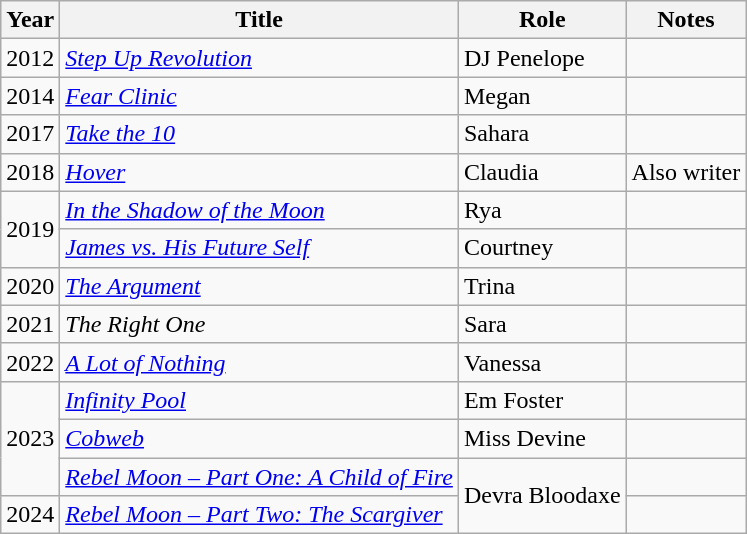<table class="wikitable sortable">
<tr>
<th>Year</th>
<th>Title</th>
<th>Role</th>
<th class="unsortable">Notes</th>
</tr>
<tr>
<td>2012</td>
<td><em><a href='#'>Step Up Revolution</a></em></td>
<td>DJ Penelope</td>
<td></td>
</tr>
<tr>
<td>2014</td>
<td><em><a href='#'>Fear Clinic</a></em></td>
<td>Megan</td>
<td></td>
</tr>
<tr>
<td>2017</td>
<td><em><a href='#'>Take the 10</a></em></td>
<td>Sahara</td>
<td></td>
</tr>
<tr>
<td>2018</td>
<td><em><a href='#'>Hover</a></em></td>
<td>Claudia</td>
<td>Also writer</td>
</tr>
<tr>
<td rowspan="2">2019</td>
<td><em><a href='#'>In the Shadow of the Moon</a></em></td>
<td>Rya</td>
<td></td>
</tr>
<tr>
<td><em><a href='#'>James vs. His Future Self</a></em></td>
<td>Courtney</td>
<td></td>
</tr>
<tr>
<td>2020</td>
<td><em><a href='#'>The Argument</a></em></td>
<td>Trina</td>
<td></td>
</tr>
<tr>
<td>2021</td>
<td><em>The Right One</em></td>
<td>Sara</td>
<td></td>
</tr>
<tr>
<td>2022</td>
<td><em><a href='#'>A Lot of Nothing</a></em></td>
<td>Vanessa</td>
<td></td>
</tr>
<tr>
<td rowspan="3">2023</td>
<td><em><a href='#'>Infinity Pool</a></em></td>
<td>Em Foster</td>
<td></td>
</tr>
<tr>
<td><em><a href='#'>Cobweb</a></em></td>
<td>Miss Devine</td>
<td></td>
</tr>
<tr>
<td><em><a href='#'>Rebel Moon – Part One: A Child of Fire</a></em></td>
<td rowspan="2">Devra Bloodaxe</td>
<td></td>
</tr>
<tr>
<td>2024</td>
<td><em><a href='#'>Rebel Moon – Part Two: The Scargiver</a></em></td>
<td></td>
</tr>
</table>
